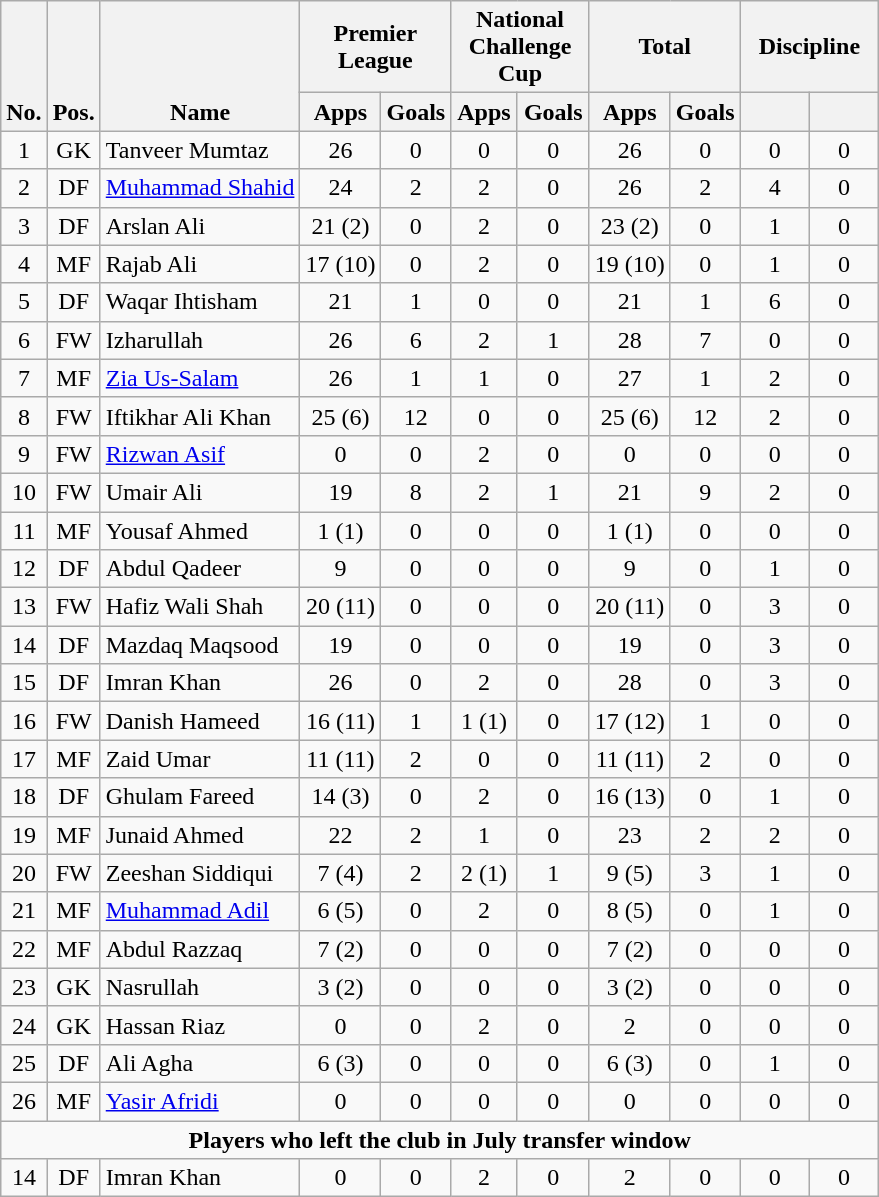<table class="wikitable" style="text-align:center">
<tr>
<th rowspan="2" style="vertical-align:bottom;">No.</th>
<th rowspan="2" style="vertical-align:bottom;">Pos.</th>
<th rowspan="2" style="vertical-align:bottom;">Name</th>
<th colspan="2" style="width:85px;">Premier League</th>
<th colspan="2" style="width:85px;">National Challenge Cup</th>
<th colspan="2" style="width:85px;">Total</th>
<th colspan="2" style="width:85px;">Discipline</th>
</tr>
<tr>
<th>Apps</th>
<th>Goals</th>
<th>Apps</th>
<th>Goals</th>
<th>Apps</th>
<th>Goals</th>
<th></th>
<th></th>
</tr>
<tr>
<td>1</td>
<td>GK</td>
<td align="left"> Tanveer Mumtaz</td>
<td>26</td>
<td>0</td>
<td>0</td>
<td>0</td>
<td>26</td>
<td>0</td>
<td>0</td>
<td>0</td>
</tr>
<tr>
<td>2</td>
<td>DF</td>
<td align="left"> <a href='#'>Muhammad Shahid</a></td>
<td>24</td>
<td>2</td>
<td>2</td>
<td>0</td>
<td>26</td>
<td>2</td>
<td>4</td>
<td>0</td>
</tr>
<tr>
<td>3</td>
<td>DF</td>
<td align="left"> Arslan Ali</td>
<td>21 (2)</td>
<td>0</td>
<td>2</td>
<td>0</td>
<td>23 (2)</td>
<td>0</td>
<td>1</td>
<td>0</td>
</tr>
<tr>
<td>4</td>
<td>MF</td>
<td align="left"> Rajab Ali</td>
<td>17 (10)</td>
<td>0</td>
<td>2</td>
<td>0</td>
<td>19 (10)</td>
<td>0</td>
<td>1</td>
<td>0</td>
</tr>
<tr>
<td>5</td>
<td>DF</td>
<td align="left"> Waqar Ihtisham</td>
<td>21</td>
<td>1</td>
<td>0</td>
<td>0</td>
<td>21</td>
<td>1</td>
<td>6</td>
<td>0</td>
</tr>
<tr>
<td>6</td>
<td>FW</td>
<td align="left"> Izharullah</td>
<td>26</td>
<td>6</td>
<td>2</td>
<td>1</td>
<td>28</td>
<td>7</td>
<td>0</td>
<td>0</td>
</tr>
<tr>
<td>7</td>
<td>MF</td>
<td align="left"> <a href='#'>Zia Us-Salam</a></td>
<td>26</td>
<td>1</td>
<td>1</td>
<td>0</td>
<td>27</td>
<td>1</td>
<td>2</td>
<td>0</td>
</tr>
<tr>
<td>8</td>
<td>FW</td>
<td align="left"> Iftikhar Ali Khan</td>
<td>25 (6)</td>
<td>12</td>
<td>0</td>
<td>0</td>
<td>25 (6)</td>
<td>12</td>
<td>2</td>
<td>0</td>
</tr>
<tr>
<td>9</td>
<td>FW</td>
<td align="left"> <a href='#'>Rizwan Asif</a></td>
<td>0</td>
<td>0</td>
<td>2</td>
<td>0</td>
<td>0</td>
<td>0</td>
<td>0</td>
<td>0</td>
</tr>
<tr>
<td>10</td>
<td>FW</td>
<td align="left"> Umair Ali</td>
<td>19</td>
<td>8</td>
<td>2</td>
<td>1</td>
<td>21</td>
<td>9</td>
<td>2</td>
<td>0</td>
</tr>
<tr>
<td>11</td>
<td>MF</td>
<td align="left"> Yousaf Ahmed</td>
<td>1 (1)</td>
<td>0</td>
<td>0</td>
<td>0</td>
<td>1 (1)</td>
<td>0</td>
<td>0</td>
<td>0</td>
</tr>
<tr>
<td>12</td>
<td>DF</td>
<td align="left"> Abdul Qadeer</td>
<td>9</td>
<td>0</td>
<td>0</td>
<td>0</td>
<td>9</td>
<td>0</td>
<td>1</td>
<td>0</td>
</tr>
<tr>
<td>13</td>
<td>FW</td>
<td align="left"> Hafiz Wali Shah</td>
<td>20 (11)</td>
<td>0</td>
<td>0</td>
<td>0</td>
<td>20 (11)</td>
<td>0</td>
<td>3</td>
<td>0</td>
</tr>
<tr>
<td>14</td>
<td>DF</td>
<td align="left"> Mazdaq Maqsood</td>
<td>19</td>
<td>0</td>
<td>0</td>
<td>0</td>
<td>19</td>
<td>0</td>
<td>3</td>
<td>0</td>
</tr>
<tr>
<td>15</td>
<td>DF</td>
<td align="left"> Imran Khan</td>
<td>26</td>
<td>0</td>
<td>2</td>
<td>0</td>
<td>28</td>
<td>0</td>
<td>3</td>
<td>0</td>
</tr>
<tr>
<td>16</td>
<td>FW</td>
<td align="left"> Danish Hameed</td>
<td>16 (11)</td>
<td>1</td>
<td>1 (1)</td>
<td>0</td>
<td>17 (12)</td>
<td>1</td>
<td>0</td>
<td>0</td>
</tr>
<tr>
<td>17</td>
<td>MF</td>
<td align="left"> Zaid Umar</td>
<td>11 (11)</td>
<td>2</td>
<td>0</td>
<td>0</td>
<td>11 (11)</td>
<td>2</td>
<td>0</td>
<td>0</td>
</tr>
<tr>
<td>18</td>
<td>DF</td>
<td align="left"> Ghulam Fareed</td>
<td>14 (3)</td>
<td>0</td>
<td>2</td>
<td>0</td>
<td>16 (13)</td>
<td>0</td>
<td>1</td>
<td>0</td>
</tr>
<tr>
<td>19</td>
<td>MF</td>
<td align="left"> Junaid Ahmed</td>
<td>22</td>
<td>2</td>
<td>1</td>
<td>0</td>
<td>23</td>
<td>2</td>
<td>2</td>
<td>0</td>
</tr>
<tr>
<td>20</td>
<td>FW</td>
<td align="left"> Zeeshan Siddiqui</td>
<td>7 (4)</td>
<td>2</td>
<td>2 (1)</td>
<td>1</td>
<td>9 (5)</td>
<td>3</td>
<td>1</td>
<td>0</td>
</tr>
<tr>
<td>21</td>
<td>MF</td>
<td align="left"> <a href='#'>Muhammad Adil</a></td>
<td>6 (5)</td>
<td>0</td>
<td>2</td>
<td>0</td>
<td>8 (5)</td>
<td>0</td>
<td>1</td>
<td>0</td>
</tr>
<tr>
<td>22</td>
<td>MF</td>
<td align="left"> Abdul Razzaq</td>
<td>7 (2)</td>
<td>0</td>
<td>0</td>
<td>0</td>
<td>7 (2)</td>
<td>0</td>
<td>0</td>
<td>0</td>
</tr>
<tr>
<td>23</td>
<td>GK</td>
<td align="left"> Nasrullah</td>
<td>3 (2)</td>
<td>0</td>
<td>0</td>
<td>0</td>
<td>3 (2)</td>
<td>0</td>
<td>0</td>
<td>0</td>
</tr>
<tr>
<td>24</td>
<td>GK</td>
<td align="left"> Hassan Riaz</td>
<td>0</td>
<td>0</td>
<td>2</td>
<td>0</td>
<td>2</td>
<td>0</td>
<td>0</td>
<td>0</td>
</tr>
<tr>
<td>25</td>
<td>DF</td>
<td align="left"> Ali Agha</td>
<td>6 (3)</td>
<td>0</td>
<td>0</td>
<td>0</td>
<td>6 (3)</td>
<td>0</td>
<td>1</td>
<td>0</td>
</tr>
<tr>
<td>26</td>
<td>MF</td>
<td align="left"> <a href='#'>Yasir Afridi</a></td>
<td>0</td>
<td>0</td>
<td>0</td>
<td>0</td>
<td>0</td>
<td>0</td>
<td>0</td>
<td>0</td>
</tr>
<tr>
<td colspan="17"><strong>Players who left the club in July transfer window</strong></td>
</tr>
<tr>
<td>14</td>
<td>DF</td>
<td align="left"> Imran Khan</td>
<td>0</td>
<td>0</td>
<td>2</td>
<td>0</td>
<td>2</td>
<td>0</td>
<td>0</td>
<td>0</td>
</tr>
</table>
